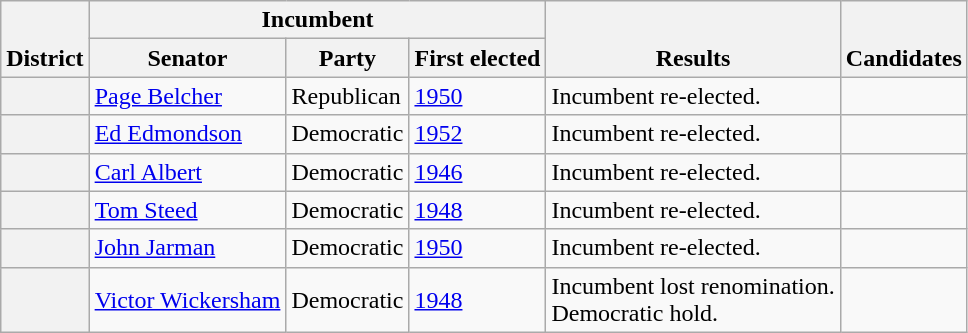<table class=wikitable>
<tr valign=bottom>
<th rowspan=2>District</th>
<th colspan=3>Incumbent</th>
<th rowspan=2>Results</th>
<th rowspan=2>Candidates</th>
</tr>
<tr>
<th>Senator</th>
<th>Party</th>
<th>First elected</th>
</tr>
<tr>
<th></th>
<td><a href='#'>Page Belcher</a></td>
<td>Republican</td>
<td><a href='#'>1950</a></td>
<td>Incumbent re-elected.</td>
<td nowrap></td>
</tr>
<tr>
<th></th>
<td><a href='#'>Ed Edmondson</a></td>
<td>Democratic</td>
<td><a href='#'>1952</a></td>
<td>Incumbent re-elected.</td>
<td nowrap></td>
</tr>
<tr>
<th></th>
<td><a href='#'>Carl Albert</a></td>
<td>Democratic</td>
<td><a href='#'>1946</a></td>
<td>Incumbent re-elected.</td>
<td nowrap></td>
</tr>
<tr>
<th></th>
<td><a href='#'>Tom Steed</a></td>
<td>Democratic</td>
<td><a href='#'>1948</a></td>
<td>Incumbent re-elected.</td>
<td nowrap></td>
</tr>
<tr>
<th></th>
<td><a href='#'>John Jarman</a></td>
<td>Democratic</td>
<td><a href='#'>1950</a></td>
<td>Incumbent re-elected.</td>
<td nowrap></td>
</tr>
<tr>
<th></th>
<td><a href='#'>Victor Wickersham</a></td>
<td>Democratic</td>
<td><a href='#'>1948</a></td>
<td>Incumbent lost renomination.<br>Democratic hold.</td>
<td nowrap></td>
</tr>
</table>
